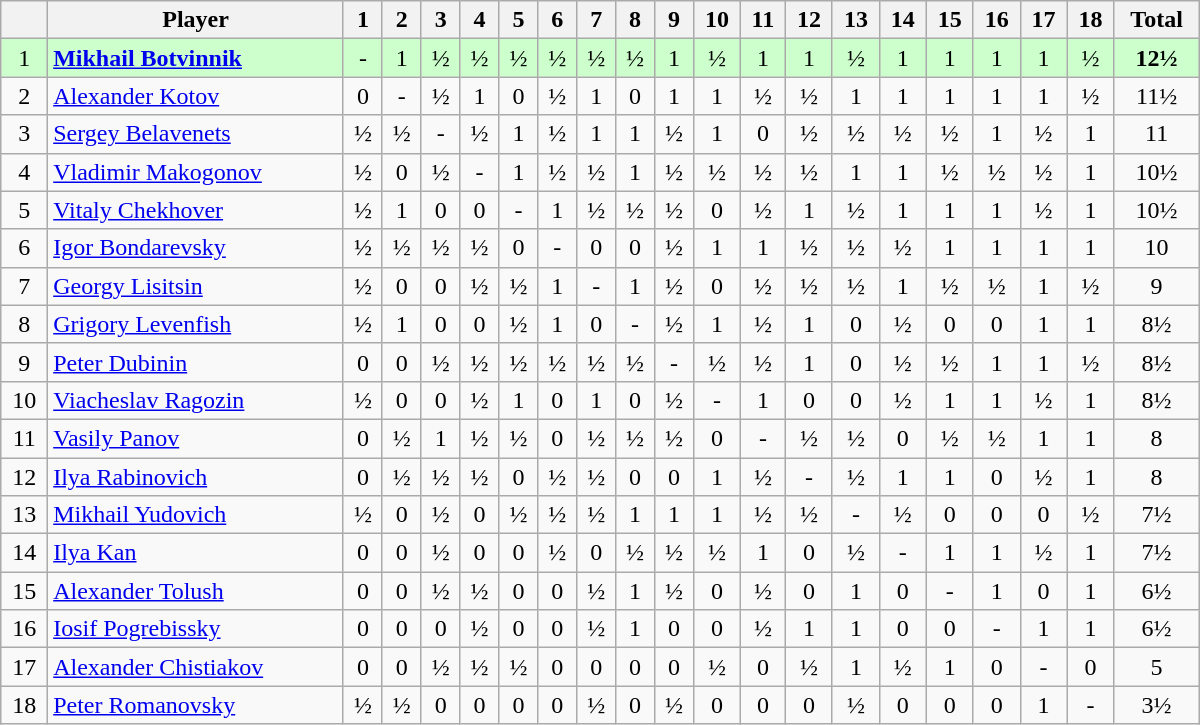<table class="wikitable" border="1" width="800px">
<tr>
<th></th>
<th>Player</th>
<th>1</th>
<th>2</th>
<th>3</th>
<th>4</th>
<th>5</th>
<th>6</th>
<th>7</th>
<th>8</th>
<th>9</th>
<th>10</th>
<th>11</th>
<th>12</th>
<th>13</th>
<th>14</th>
<th>15</th>
<th>16</th>
<th>17</th>
<th>18</th>
<th>Total</th>
</tr>
<tr align=center style="background:#ccffcc;">
<td>1</td>
<td align=left> <strong><a href='#'>Mikhail Botvinnik</a></strong></td>
<td>-</td>
<td>1</td>
<td>½</td>
<td>½</td>
<td>½</td>
<td>½</td>
<td>½</td>
<td>½</td>
<td>1</td>
<td>½</td>
<td>1</td>
<td>1</td>
<td>½</td>
<td>1</td>
<td>1</td>
<td>1</td>
<td>1</td>
<td>½</td>
<td align=center><strong>12½</strong></td>
</tr>
<tr align=center>
<td>2</td>
<td align=left> <a href='#'>Alexander Kotov</a></td>
<td>0</td>
<td>-</td>
<td>½</td>
<td>1</td>
<td>0</td>
<td>½</td>
<td>1</td>
<td>0</td>
<td>1</td>
<td>1</td>
<td>½</td>
<td>½</td>
<td>1</td>
<td>1</td>
<td>1</td>
<td>1</td>
<td>1</td>
<td>½</td>
<td align=center>11½</td>
</tr>
<tr align=center>
<td>3</td>
<td align=left> <a href='#'>Sergey Belavenets</a></td>
<td>½</td>
<td>½</td>
<td>-</td>
<td>½</td>
<td>1</td>
<td>½</td>
<td>1</td>
<td>1</td>
<td>½</td>
<td>1</td>
<td>0</td>
<td>½</td>
<td>½</td>
<td>½</td>
<td>½</td>
<td>1</td>
<td>½</td>
<td>1</td>
<td align=center>11</td>
</tr>
<tr align=center>
<td>4</td>
<td align=left> <a href='#'>Vladimir Makogonov</a></td>
<td>½</td>
<td>0</td>
<td>½</td>
<td>-</td>
<td>1</td>
<td>½</td>
<td>½</td>
<td>1</td>
<td>½</td>
<td>½</td>
<td>½</td>
<td>½</td>
<td>1</td>
<td>1</td>
<td>½</td>
<td>½</td>
<td>½</td>
<td>1</td>
<td align=center>10½</td>
</tr>
<tr align=center>
<td>5</td>
<td align=left> <a href='#'>Vitaly Chekhover</a></td>
<td>½</td>
<td>1</td>
<td>0</td>
<td>0</td>
<td>-</td>
<td>1</td>
<td>½</td>
<td>½</td>
<td>½</td>
<td>0</td>
<td>½</td>
<td>1</td>
<td>½</td>
<td>1</td>
<td>1</td>
<td>1</td>
<td>½</td>
<td>1</td>
<td align=center>10½</td>
</tr>
<tr align=center>
<td>6</td>
<td align=left> <a href='#'>Igor Bondarevsky</a></td>
<td>½</td>
<td>½</td>
<td>½</td>
<td>½</td>
<td>0</td>
<td>-</td>
<td>0</td>
<td>0</td>
<td>½</td>
<td>1</td>
<td>1</td>
<td>½</td>
<td>½</td>
<td>½</td>
<td>1</td>
<td>1</td>
<td>1</td>
<td>1</td>
<td align=center>10</td>
</tr>
<tr align=center>
<td>7</td>
<td align=left> <a href='#'>Georgy Lisitsin</a></td>
<td>½</td>
<td>0</td>
<td>0</td>
<td>½</td>
<td>½</td>
<td>1</td>
<td>-</td>
<td>1</td>
<td>½</td>
<td>0</td>
<td>½</td>
<td>½</td>
<td>½</td>
<td>1</td>
<td>½</td>
<td>½</td>
<td>1</td>
<td>½</td>
<td align=center>9</td>
</tr>
<tr align=center>
<td>8</td>
<td align=left> <a href='#'>Grigory Levenfish</a></td>
<td>½</td>
<td>1</td>
<td>0</td>
<td>0</td>
<td>½</td>
<td>1</td>
<td>0</td>
<td>-</td>
<td>½</td>
<td>1</td>
<td>½</td>
<td>1</td>
<td>0</td>
<td>½</td>
<td>0</td>
<td>0</td>
<td>1</td>
<td>1</td>
<td align=center>8½</td>
</tr>
<tr align=center>
<td>9</td>
<td align=left> <a href='#'>Peter Dubinin</a></td>
<td>0</td>
<td>0</td>
<td>½</td>
<td>½</td>
<td>½</td>
<td>½</td>
<td>½</td>
<td>½</td>
<td>-</td>
<td>½</td>
<td>½</td>
<td>1</td>
<td>0</td>
<td>½</td>
<td>½</td>
<td>1</td>
<td>1</td>
<td>½</td>
<td align=center>8½</td>
</tr>
<tr align=center>
<td>10</td>
<td align=left> <a href='#'>Viacheslav Ragozin</a></td>
<td>½</td>
<td>0</td>
<td>0</td>
<td>½</td>
<td>1</td>
<td>0</td>
<td>1</td>
<td>0</td>
<td>½</td>
<td>-</td>
<td>1</td>
<td>0</td>
<td>0</td>
<td>½</td>
<td>1</td>
<td>1</td>
<td>½</td>
<td>1</td>
<td align=center>8½</td>
</tr>
<tr align=center>
<td>11</td>
<td align=left> <a href='#'>Vasily Panov</a></td>
<td>0</td>
<td>½</td>
<td>1</td>
<td>½</td>
<td>½</td>
<td>0</td>
<td>½</td>
<td>½</td>
<td>½</td>
<td>0</td>
<td>-</td>
<td>½</td>
<td>½</td>
<td>0</td>
<td>½</td>
<td>½</td>
<td>1</td>
<td>1</td>
<td align=center>8</td>
</tr>
<tr align=center>
<td>12</td>
<td align=left> <a href='#'>Ilya Rabinovich</a></td>
<td>0</td>
<td>½</td>
<td>½</td>
<td>½</td>
<td>0</td>
<td>½</td>
<td>½</td>
<td>0</td>
<td>0</td>
<td>1</td>
<td>½</td>
<td>-</td>
<td>½</td>
<td>1</td>
<td>1</td>
<td>0</td>
<td>½</td>
<td>1</td>
<td align=center>8</td>
</tr>
<tr align=center>
<td>13</td>
<td align=left> <a href='#'>Mikhail Yudovich</a></td>
<td>½</td>
<td>0</td>
<td>½</td>
<td>0</td>
<td>½</td>
<td>½</td>
<td>½</td>
<td>1</td>
<td>1</td>
<td>1</td>
<td>½</td>
<td>½</td>
<td>-</td>
<td>½</td>
<td>0</td>
<td>0</td>
<td>0</td>
<td>½</td>
<td align=center>7½</td>
</tr>
<tr align=center>
<td>14</td>
<td align=left> <a href='#'>Ilya Kan</a></td>
<td>0</td>
<td>0</td>
<td>½</td>
<td>0</td>
<td>0</td>
<td>½</td>
<td>0</td>
<td>½</td>
<td>½</td>
<td>½</td>
<td>1</td>
<td>0</td>
<td>½</td>
<td>-</td>
<td>1</td>
<td>1</td>
<td>½</td>
<td>1</td>
<td align=center>7½</td>
</tr>
<tr align=center>
<td>15</td>
<td align=left> <a href='#'>Alexander Tolush</a></td>
<td>0</td>
<td>0</td>
<td>½</td>
<td>½</td>
<td>0</td>
<td>0</td>
<td>½</td>
<td>1</td>
<td>½</td>
<td>0</td>
<td>½</td>
<td>0</td>
<td>1</td>
<td>0</td>
<td>-</td>
<td>1</td>
<td>0</td>
<td>1</td>
<td align=center>6½</td>
</tr>
<tr align=center>
<td>16</td>
<td align=left> <a href='#'>Iosif Pogrebissky</a></td>
<td>0</td>
<td>0</td>
<td>0</td>
<td>½</td>
<td>0</td>
<td>0</td>
<td>½</td>
<td>1</td>
<td>0</td>
<td>0</td>
<td>½</td>
<td>1</td>
<td>1</td>
<td>0</td>
<td>0</td>
<td>-</td>
<td>1</td>
<td>1</td>
<td align=center>6½</td>
</tr>
<tr align=center>
<td>17</td>
<td align=left> <a href='#'>Alexander Chistiakov</a></td>
<td>0</td>
<td>0</td>
<td>½</td>
<td>½</td>
<td>½</td>
<td>0</td>
<td>0</td>
<td>0</td>
<td>0</td>
<td>½</td>
<td>0</td>
<td>½</td>
<td>1</td>
<td>½</td>
<td>1</td>
<td>0</td>
<td>-</td>
<td>0</td>
<td align=center>5</td>
</tr>
<tr align=center>
<td>18</td>
<td align=left> <a href='#'>Peter Romanovsky</a></td>
<td>½</td>
<td>½</td>
<td>0</td>
<td>0</td>
<td>0</td>
<td>0</td>
<td>½</td>
<td>0</td>
<td>½</td>
<td>0</td>
<td>0</td>
<td>0</td>
<td>½</td>
<td>0</td>
<td>0</td>
<td>0</td>
<td>1</td>
<td>-</td>
<td align=center>3½</td>
</tr>
</table>
